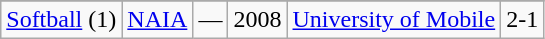<table class="wikitable">
<tr align="center">
</tr>
<tr align="center">
<td rowspan="1"><a href='#'>Softball</a> (1)</td>
<td rowspan="1"><a href='#'>NAIA</a></td>
<td rowspan="1">—</td>
<td>2008</td>
<td rowspan=1><a href='#'>University of Mobile</a></td>
<td>2-1</td>
</tr>
</table>
